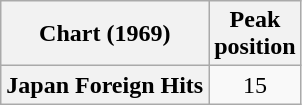<table class="wikitable sortable plainrowheaders" style="text-align:center">
<tr>
<th>Chart (1969)</th>
<th>Peak<br>position</th>
</tr>
<tr>
<th scope="row">Japan Foreign Hits</th>
<td>15</td>
</tr>
</table>
